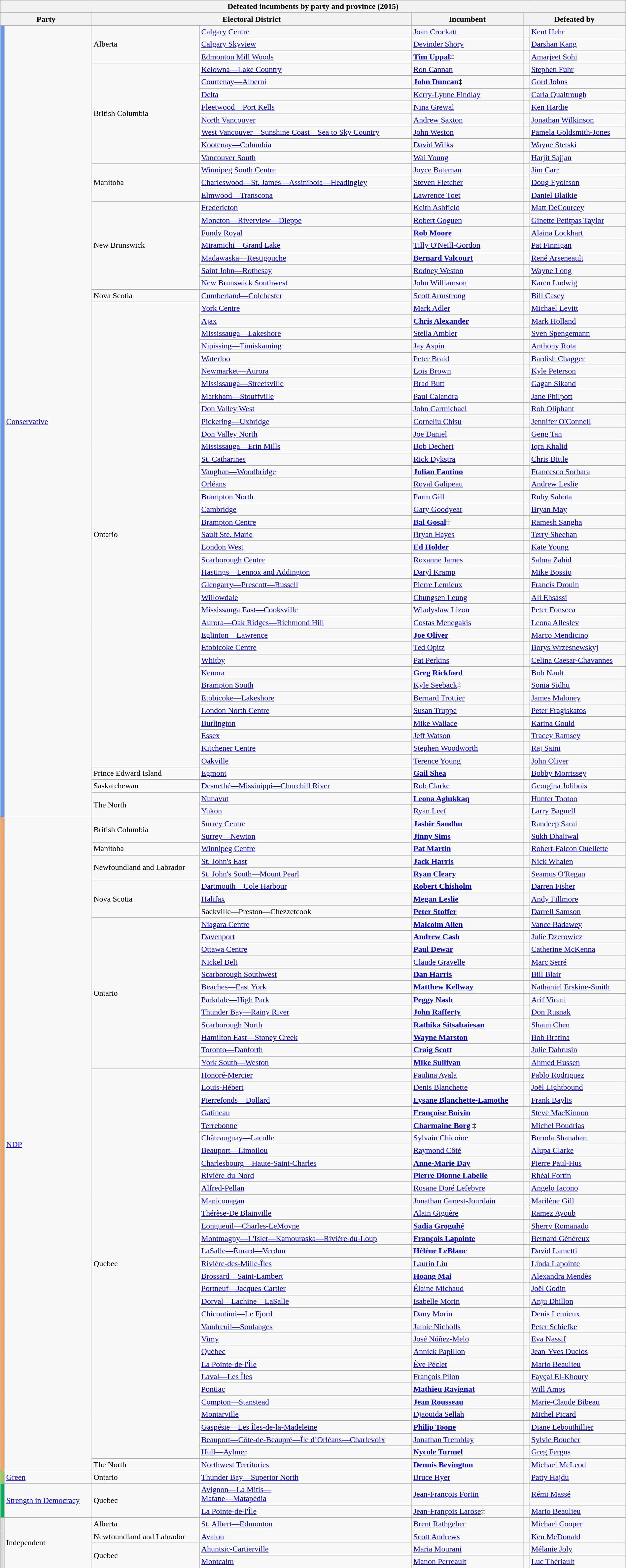<table class="wikitable" style="width:100%;">
<tr>
<th colspan="7">Defeated incumbents by party and province (2015)</th>
</tr>
<tr>
<th colspan=2>Party</th>
<th colspan=2>Electoral District</th>
<th>Incumbent</th>
<th colspan=2>Defeated by</th>
</tr>
<tr>
<td rowspan=63 style="background-color: #6495ED"></td>
<td rowspan=63><a href='#'>Conservative</a></td>
<td rowspan="3">Alberta</td>
<td><a href='#'>Calgary Centre</a></td>
<td><a href='#'>Joan Crockatt</a></td>
<td> </td>
<td><a href='#'>Kent Hehr</a></td>
</tr>
<tr>
<td><a href='#'>Calgary Skyview</a></td>
<td><a href='#'>Devinder Shory</a></td>
<td> </td>
<td><a href='#'>Darshan Kang</a></td>
</tr>
<tr>
<td><a href='#'>Edmonton Mill Woods</a></td>
<td><strong><a href='#'>Tim Uppal</a></strong>‡</td>
<td> </td>
<td><a href='#'>Amarjeet Sohi</a></td>
</tr>
<tr>
<td rowspan="8">British Columbia</td>
<td><a href='#'>Kelowna—Lake Country</a></td>
<td><a href='#'>Ron Cannan</a></td>
<td> </td>
<td><a href='#'>Stephen Fuhr</a></td>
</tr>
<tr>
<td><a href='#'>Courtenay—Alberni</a></td>
<td><strong><a href='#'>John Duncan</a></strong>‡</td>
<td> </td>
<td><a href='#'>Gord Johns</a></td>
</tr>
<tr>
<td><a href='#'>Delta</a></td>
<td><a href='#'>Kerry-Lynne Findlay</a></td>
<td> </td>
<td><a href='#'>Carla Qualtrough</a></td>
</tr>
<tr>
<td><a href='#'>Fleetwood—Port Kells</a></td>
<td><a href='#'>Nina Grewal</a></td>
<td> </td>
<td><a href='#'>Ken Hardie</a></td>
</tr>
<tr>
<td><a href='#'>North Vancouver</a></td>
<td><a href='#'>Andrew Saxton</a></td>
<td> </td>
<td><a href='#'>Jonathan Wilkinson</a></td>
</tr>
<tr>
<td><a href='#'>West Vancouver—Sunshine Coast—Sea to Sky Country</a></td>
<td><a href='#'>John Weston</a></td>
<td> </td>
<td><a href='#'>Pamela Goldsmith-Jones</a></td>
</tr>
<tr>
<td><a href='#'>Kootenay—Columbia</a></td>
<td><a href='#'>David Wilks</a></td>
<td> </td>
<td><a href='#'>Wayne Stetski</a></td>
</tr>
<tr>
<td><a href='#'>Vancouver South</a></td>
<td><a href='#'>Wai Young</a></td>
<td> </td>
<td><a href='#'>Harjit Sajjan</a></td>
</tr>
<tr>
<td rowspan="3">Manitoba</td>
<td><a href='#'>Winnipeg South Centre</a></td>
<td><a href='#'>Joyce Bateman</a></td>
<td> </td>
<td><a href='#'>Jim Carr</a></td>
</tr>
<tr>
<td><a href='#'>Charleswood—St. James—Assiniboia—Headingley</a></td>
<td><a href='#'>Steven Fletcher</a></td>
<td> </td>
<td><a href='#'>Doug Eyolfson</a></td>
</tr>
<tr>
<td><a href='#'>Elmwood—Transcona</a></td>
<td><a href='#'>Lawrence Toet</a></td>
<td> </td>
<td><a href='#'>Daniel Blaikie</a></td>
</tr>
<tr>
<td rowspan="7">New Brunswick</td>
<td><a href='#'>Fredericton</a></td>
<td><a href='#'>Keith Ashfield</a></td>
<td> </td>
<td><a href='#'>Matt DeCourcey</a></td>
</tr>
<tr>
<td><a href='#'>Moncton—Riverview—Dieppe</a></td>
<td><a href='#'>Robert Goguen</a></td>
<td> </td>
<td><a href='#'>Ginette Petitpas Taylor</a></td>
</tr>
<tr>
<td><a href='#'>Fundy Royal</a></td>
<td><strong><a href='#'>Rob Moore</a></strong></td>
<td> </td>
<td><a href='#'>Alaina Lockhart</a></td>
</tr>
<tr>
<td><a href='#'>Miramichi—Grand Lake</a></td>
<td><a href='#'>Tilly O'Neill-Gordon</a></td>
<td> </td>
<td><a href='#'>Pat Finnigan</a></td>
</tr>
<tr>
<td><a href='#'>Madawaska—Restigouche</a></td>
<td><strong><a href='#'>Bernard Valcourt</a></strong></td>
<td> </td>
<td><a href='#'>René Arseneault</a></td>
</tr>
<tr>
<td><a href='#'>Saint John—Rothesay</a></td>
<td><a href='#'>Rodney Weston</a></td>
<td> </td>
<td><a href='#'>Wayne Long</a></td>
</tr>
<tr>
<td><a href='#'>New Brunswick Southwest</a></td>
<td><a href='#'>John Williamson</a></td>
<td> </td>
<td><a href='#'>Karen Ludwig</a></td>
</tr>
<tr>
<td>Nova Scotia</td>
<td><a href='#'>Cumberland—Colchester</a></td>
<td><a href='#'>Scott Armstrong</a></td>
<td> </td>
<td><a href='#'>Bill Casey</a></td>
</tr>
<tr>
<td rowspan="37">Ontario</td>
<td><a href='#'>York Centre</a></td>
<td><a href='#'>Mark Adler</a></td>
<td> </td>
<td><a href='#'>Michael Levitt</a></td>
</tr>
<tr>
<td><a href='#'>Ajax</a></td>
<td><strong><a href='#'>Chris Alexander</a></strong></td>
<td> </td>
<td><a href='#'>Mark Holland</a></td>
</tr>
<tr>
<td><a href='#'>Mississauga—Lakeshore</a></td>
<td><a href='#'>Stella Ambler</a></td>
<td> </td>
<td><a href='#'>Sven Spengemann</a></td>
</tr>
<tr>
<td><a href='#'>Nipissing—Timiskaming</a></td>
<td><a href='#'>Jay Aspin</a></td>
<td> </td>
<td><a href='#'>Anthony Rota</a></td>
</tr>
<tr>
<td><a href='#'>Waterloo</a></td>
<td><a href='#'>Peter Braid</a></td>
<td> </td>
<td><a href='#'>Bardish Chagger</a></td>
</tr>
<tr>
<td><a href='#'>Newmarket—Aurora</a></td>
<td><a href='#'>Lois Brown</a></td>
<td> </td>
<td><a href='#'>Kyle Peterson</a></td>
</tr>
<tr>
<td><a href='#'>Mississauga—Streetsville</a></td>
<td><a href='#'>Brad Butt</a></td>
<td> </td>
<td><a href='#'>Gagan Sikand</a></td>
</tr>
<tr>
<td><a href='#'>Markham—Stouffville</a></td>
<td><a href='#'>Paul Calandra</a></td>
<td> </td>
<td><a href='#'>Jane Philpott</a></td>
</tr>
<tr>
<td><a href='#'>Don Valley West</a></td>
<td><a href='#'>John Carmichael</a></td>
<td> </td>
<td><a href='#'>Rob Oliphant</a></td>
</tr>
<tr>
<td><a href='#'>Pickering—Uxbridge</a></td>
<td><a href='#'>Corneliu Chisu</a></td>
<td> </td>
<td><a href='#'>Jennifer O'Connell</a></td>
</tr>
<tr>
<td><a href='#'>Don Valley North</a></td>
<td><a href='#'>Joe Daniel</a></td>
<td> </td>
<td><a href='#'>Geng Tan</a></td>
</tr>
<tr>
<td><a href='#'>Mississauga—Erin Mills</a></td>
<td><a href='#'>Bob Dechert</a></td>
<td> </td>
<td><a href='#'>Iqra Khalid</a></td>
</tr>
<tr>
<td><a href='#'>St. Catharines</a></td>
<td><a href='#'>Rick Dykstra</a></td>
<td> </td>
<td><a href='#'>Chris Bittle</a></td>
</tr>
<tr>
<td><a href='#'>Vaughan—Woodbridge</a></td>
<td><strong><a href='#'>Julian Fantino</a></strong></td>
<td> </td>
<td><a href='#'>Francesco Sorbara</a></td>
</tr>
<tr>
<td><a href='#'>Orléans</a></td>
<td><a href='#'>Royal Galipeau</a></td>
<td> </td>
<td><a href='#'>Andrew Leslie</a></td>
</tr>
<tr>
<td><a href='#'>Brampton North</a></td>
<td><a href='#'>Parm Gill</a></td>
<td> </td>
<td><a href='#'>Ruby Sahota</a></td>
</tr>
<tr>
<td><a href='#'>Cambridge</a></td>
<td><a href='#'>Gary Goodyear</a></td>
<td> </td>
<td><a href='#'>Bryan May</a></td>
</tr>
<tr>
<td><a href='#'>Brampton Centre</a></td>
<td><strong><a href='#'>Bal Gosal</a></strong>‡</td>
<td> </td>
<td><a href='#'>Ramesh Sangha</a></td>
</tr>
<tr>
<td><a href='#'>Sault Ste. Marie</a></td>
<td><a href='#'>Bryan Hayes</a></td>
<td> </td>
<td><a href='#'>Terry Sheehan</a></td>
</tr>
<tr>
<td><a href='#'>London West</a></td>
<td><strong><a href='#'>Ed Holder</a></strong></td>
<td> </td>
<td><a href='#'>Kate Young</a></td>
</tr>
<tr>
<td><a href='#'>Scarborough Centre</a></td>
<td><a href='#'>Roxanne James</a></td>
<td> </td>
<td><a href='#'>Salma Zahid</a></td>
</tr>
<tr>
<td><a href='#'>Hastings—Lennox and Addington</a></td>
<td><a href='#'>Daryl Kramp</a></td>
<td> </td>
<td><a href='#'>Mike Bossio</a></td>
</tr>
<tr>
<td><a href='#'>Glengarry—Prescott—Russell</a></td>
<td><a href='#'>Pierre Lemieux</a></td>
<td> </td>
<td><a href='#'>Francis Drouin</a></td>
</tr>
<tr>
<td><a href='#'>Willowdale</a></td>
<td><a href='#'>Chungsen Leung</a></td>
<td> </td>
<td><a href='#'>Ali Ehsassi</a></td>
</tr>
<tr>
<td><a href='#'>Mississauga East—Cooksville</a></td>
<td><a href='#'>Wladyslaw Lizon</a></td>
<td> </td>
<td><a href='#'>Peter Fonseca</a></td>
</tr>
<tr>
<td><a href='#'>Aurora—Oak Ridges—Richmond Hill</a></td>
<td><a href='#'>Costas Menegakis</a></td>
<td> </td>
<td><a href='#'>Leona Alleslev</a></td>
</tr>
<tr>
<td><a href='#'>Eglinton—Lawrence</a></td>
<td><strong><a href='#'>Joe Oliver</a></strong></td>
<td> </td>
<td><a href='#'>Marco Mendicino</a></td>
</tr>
<tr>
<td><a href='#'>Etobicoke Centre</a></td>
<td><a href='#'>Ted Opitz</a></td>
<td> </td>
<td><a href='#'>Borys Wrzesnewskyj</a></td>
</tr>
<tr>
<td><a href='#'>Whitby</a></td>
<td><a href='#'>Pat Perkins</a></td>
<td> </td>
<td><a href='#'>Celina Caesar-Chavannes</a></td>
</tr>
<tr>
<td><a href='#'>Kenora</a></td>
<td><strong><a href='#'>Greg Rickford</a></strong></td>
<td> </td>
<td><a href='#'>Bob Nault</a></td>
</tr>
<tr>
<td><a href='#'>Brampton South</a></td>
<td><a href='#'>Kyle Seeback</a>‡</td>
<td> </td>
<td><a href='#'>Sonia Sidhu</a></td>
</tr>
<tr>
<td><a href='#'>Etobicoke—Lakeshore</a></td>
<td><a href='#'>Bernard Trottier</a></td>
<td> </td>
<td><a href='#'>James Maloney</a></td>
</tr>
<tr>
<td><a href='#'>London North Centre</a></td>
<td><a href='#'>Susan Truppe</a></td>
<td> </td>
<td><a href='#'>Peter Fragiskatos</a></td>
</tr>
<tr>
<td><a href='#'>Burlington</a></td>
<td><a href='#'>Mike Wallace</a></td>
<td> </td>
<td><a href='#'>Karina Gould</a></td>
</tr>
<tr>
<td><a href='#'>Essex</a></td>
<td><a href='#'>Jeff Watson</a></td>
<td> </td>
<td><a href='#'>Tracey Ramsey</a></td>
</tr>
<tr>
<td><a href='#'>Kitchener Centre</a></td>
<td><a href='#'>Stephen Woodworth</a></td>
<td> </td>
<td><a href='#'>Raj Saini</a></td>
</tr>
<tr>
<td><a href='#'>Oakville</a></td>
<td><a href='#'>Terence Young</a></td>
<td> </td>
<td><a href='#'>John Oliver</a></td>
</tr>
<tr>
<td>Prince Edward Island</td>
<td><a href='#'>Egmont</a></td>
<td><strong><a href='#'>Gail Shea</a></strong></td>
<td> </td>
<td><a href='#'>Bobby Morrissey</a></td>
</tr>
<tr>
<td>Saskatchewan</td>
<td><a href='#'>Desnethé—Missinippi—Churchill River</a></td>
<td><a href='#'>Rob Clarke</a></td>
<td> </td>
<td><a href='#'>Georgina Jolibois</a></td>
</tr>
<tr>
<td rowspan="2">The North</td>
<td><a href='#'>Nunavut</a></td>
<td><strong><a href='#'>Leona Aglukkaq</a></strong></td>
<td> </td>
<td><a href='#'>Hunter Tootoo</a></td>
</tr>
<tr>
<td><a href='#'>Yukon</a></td>
<td><a href='#'>Ryan Leef</a></td>
<td> </td>
<td><a href='#'>Larry Bagnell</a></td>
</tr>
<tr>
<td rowspan=54 style="background-color: #f4a460"></td>
<td rowspan=54><a href='#'>NDP</a></td>
</tr>
<tr>
<td rowspan=2>British Columbia</td>
<td><a href='#'>Surrey Centre</a></td>
<td><strong><a href='#'>Jasbir Sandhu</a></strong></td>
<td> </td>
<td><a href='#'>Randeep Sarai</a></td>
</tr>
<tr>
<td><a href='#'>Surrey—Newton</a></td>
<td><strong><a href='#'>Jinny Sims</a></strong></td>
<td> </td>
<td><a href='#'>Sukh Dhaliwal</a></td>
</tr>
<tr>
<td>Manitoba</td>
<td><a href='#'>Winnipeg Centre</a></td>
<td><strong><a href='#'>Pat Martin</a></strong></td>
<td> </td>
<td><a href='#'>Robert-Falcon Ouellette</a></td>
</tr>
<tr>
<td rowspan=2>Newfoundland and Labrador</td>
<td><a href='#'>St. John's East</a></td>
<td><strong><a href='#'>Jack Harris</a></strong></td>
<td> </td>
<td><a href='#'>Nick Whalen</a></td>
</tr>
<tr>
<td><a href='#'>St. John's South—Mount Pearl</a></td>
<td><strong><a href='#'>Ryan Cleary</a></strong></td>
<td> </td>
<td><a href='#'>Seamus O'Regan</a></td>
</tr>
<tr>
<td rowspan=3>Nova Scotia</td>
<td><a href='#'>Dartmouth—Cole Harbour</a></td>
<td><strong><a href='#'>Robert Chisholm</a></strong></td>
<td> </td>
<td><a href='#'>Darren Fisher</a></td>
</tr>
<tr>
<td><a href='#'>Halifax</a></td>
<td><strong><a href='#'>Megan Leslie</a></strong></td>
<td> </td>
<td><a href='#'>Andy Fillmore</a></td>
</tr>
<tr>
<td>Sackville—Preston—Chezzetcook</td>
<td><strong><a href='#'>Peter Stoffer</a></strong></td>
<td> </td>
<td><a href='#'>Darrell Samson</a></td>
</tr>
<tr>
<td rowspan=12>Ontario</td>
<td><a href='#'>Niagara Centre</a></td>
<td><strong><a href='#'>Malcolm Allen</a></strong></td>
<td> </td>
<td><a href='#'>Vance Badawey</a></td>
</tr>
<tr>
<td><a href='#'>Davenport</a></td>
<td><strong><a href='#'>Andrew Cash</a></strong></td>
<td> </td>
<td><a href='#'>Julie Dzerowicz</a></td>
</tr>
<tr>
<td><a href='#'>Ottawa Centre</a></td>
<td><strong><a href='#'>Paul Dewar</a></strong></td>
<td> </td>
<td><a href='#'>Catherine McKenna</a></td>
</tr>
<tr>
<td><a href='#'>Nickel Belt</a></td>
<td><a href='#'>Claude Gravelle</a></td>
<td> </td>
<td><a href='#'>Marc Serré</a></td>
</tr>
<tr>
<td><a href='#'>Scarborough Southwest</a></td>
<td><strong><a href='#'>Dan Harris</a></strong></td>
<td> </td>
<td><a href='#'>Bill Blair</a></td>
</tr>
<tr>
<td><a href='#'>Beaches—East York</a></td>
<td><strong><a href='#'>Matthew Kellway</a></strong></td>
<td> </td>
<td><a href='#'>Nathaniel Erskine-Smith</a></td>
</tr>
<tr>
<td><a href='#'>Parkdale—High Park</a></td>
<td><strong><a href='#'>Peggy Nash</a></strong></td>
<td> </td>
<td><a href='#'>Arif Virani</a></td>
</tr>
<tr>
<td><a href='#'>Thunder Bay—Rainy River</a></td>
<td><strong><a href='#'>John Rafferty</a></strong></td>
<td> </td>
<td><a href='#'>Don Rusnak</a></td>
</tr>
<tr>
<td><a href='#'>Scarborough North</a></td>
<td><strong><a href='#'>Rathika Sitsabaiesan</a></strong></td>
<td> </td>
<td><a href='#'>Shaun Chen</a></td>
</tr>
<tr>
<td><a href='#'>Hamilton East—Stoney Creek</a></td>
<td><strong><a href='#'>Wayne Marston</a></strong></td>
<td> </td>
<td><a href='#'>Bob Bratina</a></td>
</tr>
<tr>
<td><a href='#'>Toronto—Danforth</a></td>
<td><strong><a href='#'>Craig Scott</a></strong></td>
<td> </td>
<td><a href='#'>Julie Dabrusin</a></td>
</tr>
<tr>
<td><a href='#'>York South—Weston</a></td>
<td><strong><a href='#'>Mike Sullivan</a></strong></td>
<td> </td>
<td><a href='#'>Ahmed Hussen</a></td>
</tr>
<tr>
<td rowspan=32>Quebec</td>
</tr>
<tr>
<td><a href='#'>Honoré-Mercier</a></td>
<td><a href='#'>Paulina Ayala</a></td>
<td> </td>
<td><a href='#'>Pablo Rodriguez</a></td>
</tr>
<tr>
<td><a href='#'>Louis-Hébert</a></td>
<td><a href='#'>Denis Blanchette</a></td>
<td> </td>
<td><a href='#'>Joël Lightbound</a></td>
</tr>
<tr>
<td><a href='#'>Pierrefonds—Dollard</a></td>
<td><strong><a href='#'>Lysane Blanchette-Lamothe</a></strong></td>
<td> </td>
<td><a href='#'>Frank Baylis</a></td>
</tr>
<tr>
<td><a href='#'>Gatineau</a></td>
<td><strong><a href='#'>Françoise Boivin</a></strong></td>
<td> </td>
<td><a href='#'>Steve MacKinnon</a></td>
</tr>
<tr>
<td><a href='#'>Terrebonne</a></td>
<td><strong><a href='#'>Charmaine Borg</a></strong> ‡</td>
<td> </td>
<td><a href='#'>Michel Boudrias</a></td>
</tr>
<tr>
<td><a href='#'>Châteauguay—Lacolle</a></td>
<td><a href='#'>Sylvain Chicoine</a></td>
<td> </td>
<td><a href='#'>Brenda Shanahan</a></td>
</tr>
<tr>
<td><a href='#'>Beauport—Limoilou</a></td>
<td><a href='#'>Raymond Côté</a></td>
<td> </td>
<td><a href='#'>Alupa Clarke</a></td>
</tr>
<tr>
<td><a href='#'>Charlesbourg—Haute-Saint-Charles</a></td>
<td><strong><a href='#'>Anne-Marie Day</a></strong></td>
<td> </td>
<td><a href='#'>Pierre Paul-Hus</a></td>
</tr>
<tr>
<td><a href='#'>Rivière-du-Nord</a></td>
<td><strong><a href='#'>Pierre Dionne Labelle</a></strong></td>
<td> </td>
<td><a href='#'>Rhéal Fortin</a></td>
</tr>
<tr>
<td><a href='#'>Alfred-Pellan</a></td>
<td><a href='#'>Rosane Doré Lefebvre</a></td>
<td> </td>
<td><a href='#'>Angelo Iacono</a></td>
</tr>
<tr>
<td><a href='#'>Manicouagan</a></td>
<td><a href='#'>Jonathan Genest-Jourdain</a></td>
<td> </td>
<td><a href='#'>Marilène Gill</a></td>
</tr>
<tr>
<td><a href='#'>Thérèse-De Blainville</a></td>
<td><a href='#'>Alain Giguère</a></td>
<td> </td>
<td><a href='#'>Ramez Ayoub</a></td>
</tr>
<tr>
<td><a href='#'>Longueuil—Charles-LeMoyne</a></td>
<td><strong><a href='#'>Sadia Groguhé</a></strong></td>
<td> </td>
<td><a href='#'>Sherry Romanado</a></td>
</tr>
<tr>
<td><a href='#'>Montmagny—L'Islet—Kamouraska—Rivière-du-Loup</a></td>
<td><strong><a href='#'>François Lapointe</a></strong></td>
<td> </td>
<td><a href='#'>Bernard Généreux</a></td>
</tr>
<tr>
<td><a href='#'>LaSalle—Émard—Verdun</a></td>
<td><strong><a href='#'>Hélène LeBlanc</a></strong></td>
<td> </td>
<td><a href='#'>David Lametti</a></td>
</tr>
<tr>
<td><a href='#'>Rivière-des-Mille-Îles</a></td>
<td><a href='#'>Laurin Liu</a></td>
<td> </td>
<td><a href='#'>Linda Lapointe</a></td>
</tr>
<tr>
<td><a href='#'>Brossard—Saint-Lambert</a></td>
<td><strong><a href='#'>Hoang Mai</a></strong></td>
<td> </td>
<td><a href='#'>Alexandra Mendès</a></td>
</tr>
<tr>
<td><a href='#'>Portneuf—Jacques-Cartier</a></td>
<td><a href='#'>Élaine Michaud</a></td>
<td> </td>
<td><a href='#'>Joël Godin</a></td>
</tr>
<tr>
<td><a href='#'>Dorval—Lachine—LaSalle</a></td>
<td><a href='#'>Isabelle Morin</a></td>
<td> </td>
<td><a href='#'>Anju Dhillon</a></td>
</tr>
<tr>
<td><a href='#'>Chicoutimi—Le Fjord</a></td>
<td><a href='#'>Dany Morin</a></td>
<td> </td>
<td><a href='#'>Denis Lemieux</a></td>
</tr>
<tr>
<td><a href='#'>Vaudreuil—Soulanges</a></td>
<td><a href='#'>Jamie Nicholls</a></td>
<td> </td>
<td><a href='#'>Peter Schiefke</a></td>
</tr>
<tr>
<td><a href='#'>Vimy</a></td>
<td><a href='#'>José Núñez-Melo</a></td>
<td> </td>
<td><a href='#'>Eva Nassif</a></td>
</tr>
<tr>
<td><a href='#'>Québec</a></td>
<td><a href='#'>Annick Papillon</a></td>
<td> </td>
<td><a href='#'>Jean-Yves Duclos</a></td>
</tr>
<tr>
<td><a href='#'>La Pointe-de-l'Île</a></td>
<td><a href='#'>Ève Péclet</a></td>
<td> </td>
<td><a href='#'>Mario Beaulieu</a></td>
</tr>
<tr>
<td><a href='#'>Laval—Les Îles</a></td>
<td><a href='#'>François Pilon</a></td>
<td> </td>
<td><a href='#'>Fayçal El-Khoury</a></td>
</tr>
<tr>
<td><a href='#'>Pontiac</a></td>
<td><strong><a href='#'>Mathieu Ravignat</a></strong></td>
<td> </td>
<td><a href='#'>Will Amos</a></td>
</tr>
<tr>
<td><a href='#'>Compton—Stanstead</a></td>
<td><strong><a href='#'>Jean Rousseau</a></strong></td>
<td> </td>
<td><a href='#'>Marie-Claude Bibeau</a></td>
</tr>
<tr>
<td><a href='#'>Montarville</a></td>
<td><a href='#'>Djaouida Sellah</a></td>
<td> </td>
<td><a href='#'>Michel Picard</a></td>
</tr>
<tr>
<td><a href='#'>Gaspésie—Les Îles-de-la-Madeleine</a></td>
<td><strong><a href='#'>Philip Toone</a></strong></td>
<td> </td>
<td><a href='#'>Diane Lebouthillier</a></td>
</tr>
<tr>
<td><a href='#'>Beauport—Côte-de-Beaupré—Île d’Orléans—Charlevoix</a></td>
<td><a href='#'>Jonathan Tremblay</a></td>
<td> </td>
<td><a href='#'>Sylvie Boucher</a></td>
</tr>
<tr>
<td><a href='#'>Hull—Aylmer</a></td>
<td><strong><a href='#'>Nycole Turmel</a></strong></td>
<td> </td>
<td><a href='#'>Greg Fergus</a></td>
</tr>
<tr>
<td>The North</td>
<td><a href='#'>Northwest Territories</a></td>
<td><strong><a href='#'>Dennis Bevington</a></strong></td>
<td> </td>
<td><a href='#'>Michael McLeod</a></td>
</tr>
<tr>
<td style="background-color: #99c955"></td>
<td><a href='#'>Green</a></td>
<td>Ontario</td>
<td><a href='#'>Thunder Bay—Superior North</a></td>
<td><a href='#'>Bruce Hyer</a></td>
<td> </td>
<td><a href='#'>Patty Hajdu</a></td>
</tr>
<tr>
<td rowspan=2 style="background-color: #01af58"></td>
<td rowspan=2><a href='#'>Strength in Democracy</a></td>
<td rowspan=2>Quebec</td>
<td><a href='#'>Avignon—La Mitis—<br>Matane—Matapédia</a></td>
<td><a href='#'>Jean-François Fortin</a></td>
<td> </td>
<td><a href='#'>Rémi Massé</a></td>
</tr>
<tr>
<td><a href='#'>La Pointe-de-l'Île</a></td>
<td><a href='#'>Jean-François Larose</a>‡</td>
<td> </td>
<td><a href='#'>Mario Beaulieu</a></td>
</tr>
<tr>
<td rowspan=4 style="background-color: #dcdcdc"></td>
<td rowspan=4>Independent</td>
<td>Alberta</td>
<td><a href='#'>St. Albert—Edmonton</a></td>
<td><a href='#'>Brent Rathgeber</a></td>
<td> </td>
<td><a href='#'>Michael Cooper</a></td>
</tr>
<tr>
<td>Newfoundland and Labrador</td>
<td><a href='#'>Avalon</a></td>
<td><a href='#'>Scott Andrews</a></td>
<td> </td>
<td><a href='#'>Ken McDonald</a></td>
</tr>
<tr>
<td rowspan=2>Quebec</td>
<td><a href='#'>Ahuntsic-Cartierville</a></td>
<td><a href='#'>Maria Mourani</a></td>
<td> </td>
<td><a href='#'>Mélanie Joly</a></td>
</tr>
<tr>
<td><a href='#'>Montcalm</a></td>
<td><a href='#'>Manon Perreault</a></td>
<td> </td>
<td><a href='#'>Luc Thériault</a></td>
</tr>
</table>
